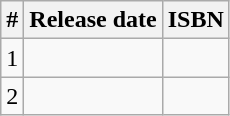<table class="wikitable">
<tr>
<th>#</th>
<th>Release date</th>
<th>ISBN</th>
</tr>
<tr>
<td>1</td>
<td></td>
<td></td>
</tr>
<tr>
<td>2</td>
<td></td>
<td></td>
</tr>
</table>
